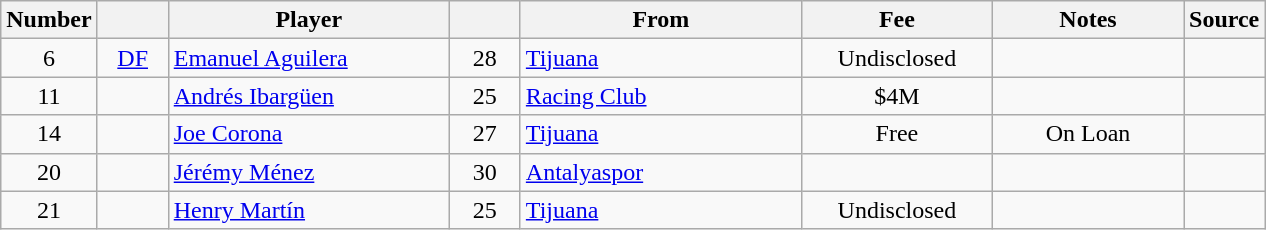<table class="wikitable sortable">
<tr>
<th style="width:40px;">Number</th>
<th style="width:40px;"></th>
<th style="width:180px;">Player</th>
<th style="width:40px;"></th>
<th style="width:180px;">From</th>
<th class="unsortable" style="width:120px;">Fee</th>
<th class="unsortable" style="width:120px;">Notes</th>
<th style="width:20px;">Source</th>
</tr>
<tr>
<td align="center">6</td>
<td align="center"><a href='#'>DF</a></td>
<td> <a href='#'>Emanuel Aguilera</a></td>
<td align="center">28</td>
<td> <a href='#'>Tijuana</a></td>
<td align="center">Undisclosed</td>
<td align="center"></td>
<td></td>
</tr>
<tr>
<td align="center">11</td>
<td align="center"></td>
<td> <a href='#'>Andrés Ibargüen</a></td>
<td align="center">25</td>
<td> <a href='#'>Racing Club</a></td>
<td align="center">$4M</td>
<td align="center"></td>
<td></td>
</tr>
<tr>
<td align="center">14</td>
<td align="center"></td>
<td> <a href='#'>Joe Corona</a></td>
<td align="center">27</td>
<td> <a href='#'>Tijuana</a></td>
<td align="center">Free</td>
<td align="center">On Loan</td>
<td></td>
</tr>
<tr>
<td align="center">20</td>
<td align="center"></td>
<td> <a href='#'>Jérémy Ménez</a></td>
<td align="center">30</td>
<td> <a href='#'>Antalyaspor</a></td>
<td align="center"></td>
<td align="center"></td>
<td></td>
</tr>
<tr>
<td align="center">21</td>
<td align="center"></td>
<td> <a href='#'>Henry Martín</a></td>
<td align="center">25</td>
<td> <a href='#'>Tijuana</a></td>
<td align="center">Undisclosed</td>
<td align="center"></td>
<td></td>
</tr>
</table>
